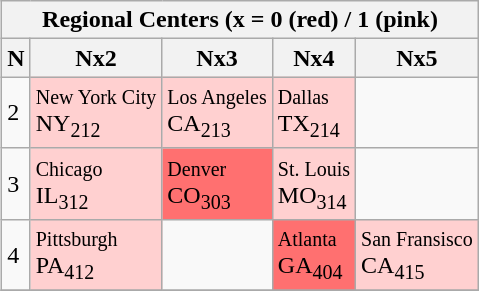<table class="wikitable" border="1" style="float:right;">
<tr>
<th colspan=5>Regional Centers (x = 0 (red) / 1 (pink)</th>
</tr>
<tr>
<th>N</th>
<th>Nx2</th>
<th>Nx3</th>
<th>Nx4</th>
<th>Nx5</th>
</tr>
<tr>
<td>2</td>
<td style="background:#FFd0d0"><small>New York City</small><br>NY<sub>212</sub></td>
<td style="background:#FFd0d0"><small>Los Angeles</small><br>CA<sub>213</sub></td>
<td style="background:#FFd0d0"><small>Dallas</small><br>TX<sub>214</sub></td>
<td></td>
</tr>
<tr>
<td>3</td>
<td style="background:#FFd0d0"><small>Chicago</small><br>IL<sub>312</sub></td>
<td style="background:#FF7070"><small>Denver</small><br>CO<sub>303</sub></td>
<td style="background:#FFd0d0"><small>St. Louis</small><br>MO<sub>314</sub></td>
<td></td>
</tr>
<tr>
<td>4</td>
<td style="background:#FFd0d0"><small>Pittsburgh</small><br>PA<sub>412</sub></td>
<td></td>
<td style="background:#FF7070"><small>Atlanta</small><br>GA<sub>404</sub></td>
<td style="background:#FFd0d0"><small>San Fransisco</small><br>CA<sub>415</sub></td>
</tr>
<tr>
</tr>
</table>
